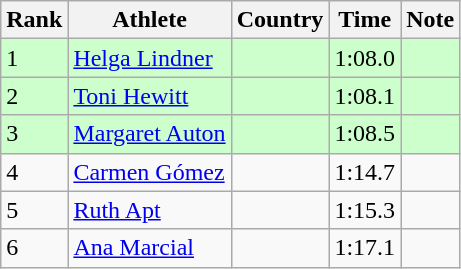<table class="wikitable sortable">
<tr>
<th>Rank</th>
<th>Athlete</th>
<th>Country</th>
<th>Time</th>
<th>Note</th>
</tr>
<tr bgcolor=#CCFFCC>
<td>1</td>
<td><a href='#'>Helga Lindner</a></td>
<td></td>
<td>1:08.0</td>
<td></td>
</tr>
<tr bgcolor=#CCFFCC>
<td>2</td>
<td><a href='#'>Toni Hewitt</a></td>
<td></td>
<td>1:08.1</td>
<td></td>
</tr>
<tr bgcolor=#CCFFCC>
<td>3</td>
<td><a href='#'>Margaret Auton</a></td>
<td></td>
<td>1:08.5</td>
<td></td>
</tr>
<tr>
<td>4</td>
<td><a href='#'>Carmen Gómez</a></td>
<td></td>
<td>1:14.7</td>
<td></td>
</tr>
<tr>
<td>5</td>
<td><a href='#'>Ruth Apt</a></td>
<td></td>
<td>1:15.3</td>
<td></td>
</tr>
<tr>
<td>6</td>
<td><a href='#'>Ana Marcial</a></td>
<td></td>
<td>1:17.1</td>
<td></td>
</tr>
</table>
